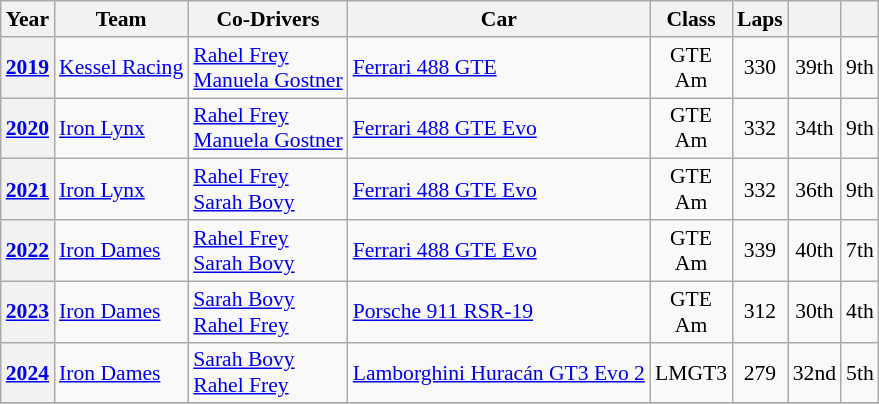<table class="wikitable" style="text-align:center; font-size:90%">
<tr>
<th>Year</th>
<th>Team</th>
<th>Co-Drivers</th>
<th>Car</th>
<th>Class</th>
<th>Laps</th>
<th></th>
<th></th>
</tr>
<tr>
<th><a href='#'>2019</a></th>
<td align="left"> <a href='#'>Kessel Racing</a></td>
<td align="left"> <a href='#'>Rahel Frey</a><br> <a href='#'>Manuela Gostner</a></td>
<td align="left"><a href='#'>Ferrari 488 GTE</a></td>
<td>GTE<br>Am</td>
<td>330</td>
<td>39th</td>
<td>9th</td>
</tr>
<tr>
<th><a href='#'>2020</a></th>
<td align="left"> <a href='#'>Iron Lynx</a></td>
<td align="left"> <a href='#'>Rahel Frey</a><br> <a href='#'>Manuela Gostner</a></td>
<td align="left"><a href='#'>Ferrari 488 GTE Evo</a></td>
<td>GTE<br>Am</td>
<td>332</td>
<td>34th</td>
<td>9th</td>
</tr>
<tr>
<th><a href='#'>2021</a></th>
<td align="left"> <a href='#'>Iron Lynx</a></td>
<td align="left"> <a href='#'>Rahel Frey</a><br> <a href='#'>Sarah Bovy</a></td>
<td align="left"><a href='#'>Ferrari 488 GTE Evo</a></td>
<td>GTE<br>Am</td>
<td>332</td>
<td>36th</td>
<td>9th</td>
</tr>
<tr>
<th><a href='#'>2022</a></th>
<td align="left"> <a href='#'>Iron Dames</a></td>
<td align="left"> <a href='#'>Rahel Frey</a><br> <a href='#'>Sarah Bovy</a></td>
<td align="left"><a href='#'>Ferrari 488 GTE Evo</a></td>
<td>GTE<br>Am</td>
<td>339</td>
<td>40th</td>
<td>7th</td>
</tr>
<tr>
<th><a href='#'>2023</a></th>
<td align="left"> <a href='#'>Iron Dames</a></td>
<td align="left"> <a href='#'>Sarah Bovy</a><br> <a href='#'>Rahel Frey</a></td>
<td align="left"><a href='#'>Porsche 911 RSR-19</a></td>
<td>GTE<br>Am</td>
<td>312</td>
<td>30th</td>
<td>4th</td>
</tr>
<tr>
<th><a href='#'>2024</a></th>
<td align="left"nowrap> <a href='#'>Iron Dames</a></td>
<td align="left"nowrap> <a href='#'>Sarah Bovy</a><br> <a href='#'>Rahel Frey</a></td>
<td align="left"nowrap><a href='#'>Lamborghini Huracán GT3 Evo 2</a></td>
<td>LMGT3</td>
<td>279</td>
<td>32nd</td>
<td>5th</td>
</tr>
<tr>
</tr>
</table>
